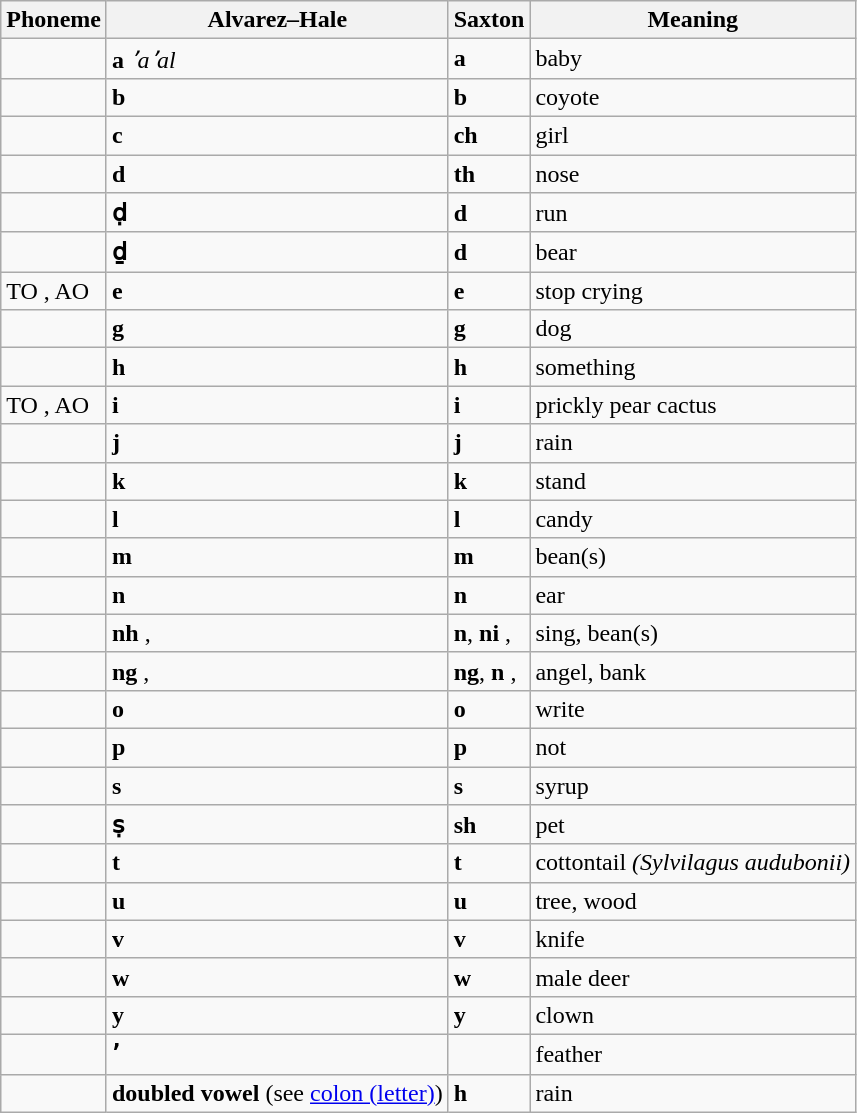<table class="wikitable">
<tr>
<th>Phoneme</th>
<th>Alvarez–Hale</th>
<th>Saxton</th>
<th>Meaning</th>
</tr>
<tr>
<td></td>
<td><strong>a</strong> <em>ʼaʼal</em></td>
<td><strong>a</strong> </td>
<td>baby</td>
</tr>
<tr>
<td></td>
<td><strong>b</strong> </td>
<td><strong>b</strong> </td>
<td>coyote</td>
</tr>
<tr>
<td></td>
<td><strong>c</strong> </td>
<td><strong>ch</strong> </td>
<td>girl</td>
</tr>
<tr>
<td></td>
<td><strong>d</strong> </td>
<td><strong>th</strong> </td>
<td>nose</td>
</tr>
<tr>
<td></td>
<td><strong>ḍ</strong> </td>
<td><strong>d</strong> </td>
<td>run</td>
</tr>
<tr>
<td></td>
<td><strong>ḏ</strong> </td>
<td><strong>d</strong> </td>
<td>bear</td>
</tr>
<tr>
<td>TO , AO </td>
<td><strong>e</strong> </td>
<td><strong>e</strong> </td>
<td>stop crying</td>
</tr>
<tr>
<td></td>
<td><strong>g</strong> </td>
<td><strong>g</strong> </td>
<td>dog</td>
</tr>
<tr>
<td></td>
<td><strong>h</strong> </td>
<td><strong>h</strong> </td>
<td>something</td>
</tr>
<tr>
<td>TO , AO </td>
<td><strong>i</strong> </td>
<td><strong>i</strong> </td>
<td>prickly pear cactus</td>
</tr>
<tr>
<td></td>
<td><strong>j</strong> </td>
<td><strong>j</strong> </td>
<td>rain</td>
</tr>
<tr>
<td></td>
<td><strong>k</strong> </td>
<td><strong>k</strong> </td>
<td>stand</td>
</tr>
<tr>
<td></td>
<td><strong>l</strong> </td>
<td><strong>l</strong> </td>
<td>candy</td>
</tr>
<tr>
<td></td>
<td><strong>m</strong> </td>
<td><strong>m</strong> </td>
<td>bean(s)</td>
</tr>
<tr>
<td></td>
<td><strong>n</strong> </td>
<td><strong>n</strong> </td>
<td>ear</td>
</tr>
<tr>
<td></td>
<td><strong>nh</strong> , </td>
<td><strong>n</strong>, <strong>ni</strong> , </td>
<td>sing, bean(s)</td>
</tr>
<tr>
<td></td>
<td><strong>ng</strong> , </td>
<td><strong>ng</strong>, <strong>n</strong> , </td>
<td>angel, bank</td>
</tr>
<tr>
<td></td>
<td><strong>o</strong> </td>
<td><strong>o</strong> </td>
<td>write</td>
</tr>
<tr>
<td></td>
<td><strong>p</strong> </td>
<td><strong>p</strong> </td>
<td>not</td>
</tr>
<tr>
<td></td>
<td><strong>s</strong> </td>
<td><strong>s</strong> </td>
<td>syrup</td>
</tr>
<tr>
<td></td>
<td><strong>ṣ</strong> </td>
<td><strong>sh</strong> </td>
<td>pet</td>
</tr>
<tr>
<td></td>
<td><strong>t</strong> </td>
<td><strong>t</strong> </td>
<td>cottontail <em>(Sylvilagus audubonii)</em></td>
</tr>
<tr>
<td></td>
<td><strong>u</strong> </td>
<td><strong>u</strong> </td>
<td>tree, wood</td>
</tr>
<tr>
<td></td>
<td><strong>v</strong> </td>
<td><strong>v</strong> </td>
<td>knife</td>
</tr>
<tr>
<td></td>
<td><strong>w</strong> </td>
<td><strong>w</strong> </td>
<td>male deer</td>
</tr>
<tr>
<td></td>
<td><strong>y</strong> </td>
<td><strong>y</strong> </td>
<td>clown</td>
</tr>
<tr>
<td></td>
<td><strong>ʼ</strong> </td>
<td><strong></strong> </td>
<td>feather</td>
</tr>
<tr>
<td></td>
<td><strong>doubled vowel</strong>  (see <a href='#'>colon (letter)</a>)</td>
<td><strong>h</strong> </td>
<td>rain</td>
</tr>
</table>
